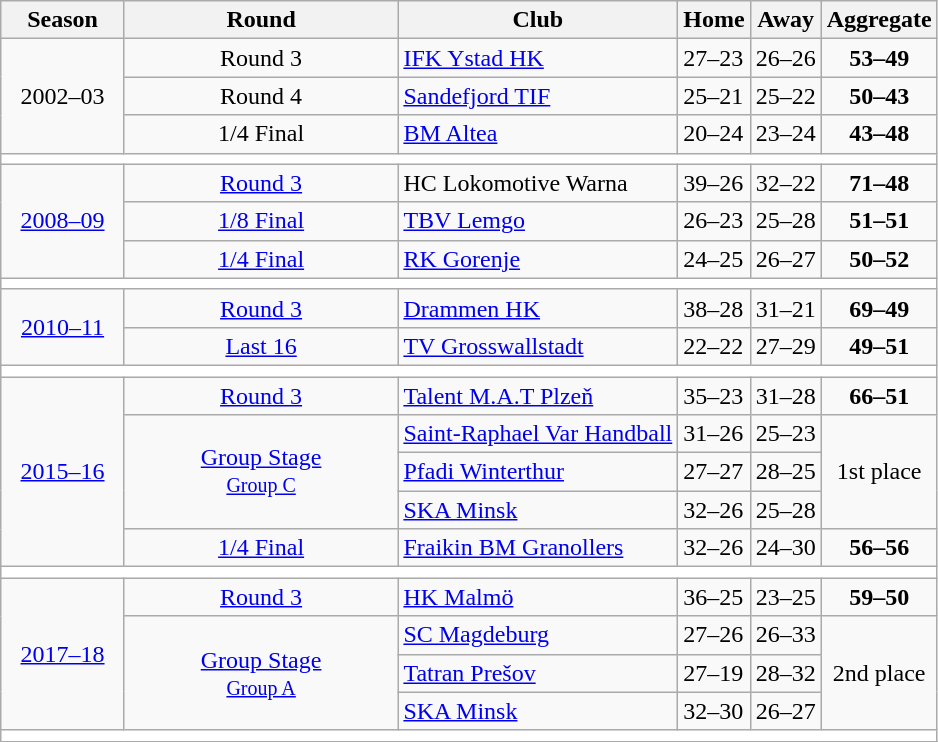<table class="wikitable">
<tr>
<th width=75>Season</th>
<th width=175>Round</th>
<th>Club</th>
<th>Home</th>
<th>Away</th>
<th>Aggregate</th>
</tr>
<tr>
<td style="text-align:center" rowspan="3">2002–03</td>
<td style="text-align:center">Round 3</td>
<td style="text-align:left"> <a href='#'>IFK Ystad HK</a></td>
<td style="text-align:left">27–23</td>
<td style="text-align:left">26–26</td>
<td style="text-align:center"><strong>53–49</strong></td>
</tr>
<tr>
<td style="text-align:center">Round 4</td>
<td style="text-align:left"> <a href='#'>Sandefjord TIF</a></td>
<td style="text-align:left">25–21</td>
<td style="text-align:left">25–22</td>
<td style="text-align:center"><strong>50–43</strong></td>
</tr>
<tr>
<td style="text-align:center">1/4 Final</td>
<td style="text-align:left"> <a href='#'>BM Altea</a></td>
<td style="text-align:left">20–24</td>
<td style="text-align:left">23–24</td>
<td style="text-align:center"><strong>43–48</strong></td>
</tr>
<tr>
<td colspan=7 style="text-align: center; background:white"></td>
</tr>
<tr>
<td style="text-align:center" rowspan="3"><a href='#'>2008–09</a></td>
<td style="text-align:center"><a href='#'>Round 3</a></td>
<td style="text-align:left">  HC Lokomotive Warna</td>
<td style="text-align:left">39–26</td>
<td style="text-align:left">32–22</td>
<td style="text-align:center"><strong>71–48</strong></td>
</tr>
<tr>
<td style="text-align:center"><a href='#'>1/8 Final</a></td>
<td style="text-align:left"> <a href='#'>TBV Lemgo</a></td>
<td style="text-align:left">26–23</td>
<td style="text-align:left">25–28</td>
<td style="text-align:center"><strong>51–51</strong></td>
</tr>
<tr>
<td style="text-align:center"><a href='#'>1/4 Final</a></td>
<td style="text-align:left"> <a href='#'>RK Gorenje</a></td>
<td style="text-align:left">24–25</td>
<td style="text-align:left">26–27</td>
<td style="text-align:center"><strong>50–52</strong></td>
</tr>
<tr>
<td colspan=7 style="text-align: center; background:white"></td>
</tr>
<tr>
<td style="text-align:center" rowspan="2"><a href='#'>2010–11</a></td>
<td style="text-align:center"><a href='#'>Round 3</a></td>
<td style="text-align:left"> <a href='#'>Drammen HK</a></td>
<td style="text-align:left">38–28</td>
<td style="text-align:left">31–21</td>
<td style="text-align:center"><strong>69–49</strong></td>
</tr>
<tr>
<td style="text-align:center"><a href='#'>Last 16</a></td>
<td style="text-align:left"> <a href='#'>TV Grosswallstadt</a></td>
<td style="text-align:left">22–22</td>
<td style="text-align:left">27–29</td>
<td style="text-align:center"><strong>49–51</strong></td>
</tr>
<tr>
<td colspan=7 style="text-align: center; background:white"></td>
</tr>
<tr>
<td style="text-align:center" rowspan="5"><a href='#'>2015–16</a></td>
<td style="text-align:center"><a href='#'>Round 3</a></td>
<td style="text-align:left"> <a href='#'>Talent M.A.T Plzeň</a></td>
<td style="text-align:left">35–23</td>
<td style="text-align:left">31–28</td>
<td style="text-align:center"><strong>66–51</strong></td>
</tr>
<tr>
<td style="text-align:center" rowspan="3"><a href='#'>Group Stage<br><small>Group C</small></a><br></td>
<td style="text-align:left"> <a href='#'>Saint-Raphael Var Handball</a></td>
<td style="text-align:left">31–26</td>
<td style="text-align:left">25–23</td>
<td style="text-align:center" rowspan=3>1st place</td>
</tr>
<tr>
<td style="text-align:left"> <a href='#'>Pfadi Winterthur</a></td>
<td style="text-align:left">27–27</td>
<td style="text-align:left">28–25</td>
</tr>
<tr>
<td style="text-align:left"> <a href='#'>SKA Minsk</a></td>
<td style="text-align:left">32–26</td>
<td style="text-align:left">25–28</td>
</tr>
<tr>
<td style="text-align:center"><a href='#'>1/4 Final</a></td>
<td style="text-align:left"> <a href='#'>Fraikin BM Granollers</a></td>
<td style="text-align:left">32–26</td>
<td style="text-align:left">24–30</td>
<td style="text-align:center"><strong>56–56</strong></td>
</tr>
<tr>
<td colspan=7 style="text-align: center; background:white"></td>
</tr>
<tr>
<td style="text-align:center" rowspan="4"><a href='#'>2017–18</a></td>
<td style="text-align:center"><a href='#'>Round 3</a></td>
<td style="text-align:left"> <a href='#'>HK Malmö</a></td>
<td style="text-align:left">36–25</td>
<td style="text-align:left">23–25</td>
<td style="text-align:center"><strong>59–50</strong></td>
</tr>
<tr>
<td style="text-align:center" rowspan="3"><a href='#'>Group Stage<br><small>Group A</small></a><br></td>
<td style="text-align:left"> <a href='#'>SC Magdeburg</a></td>
<td style="text-align:left">27–26</td>
<td style="text-align:left">26–33</td>
<td style="text-align:center" rowspan=3>2nd place</td>
</tr>
<tr>
<td style="text-align:left"> <a href='#'>Tatran Prešov</a></td>
<td style="text-align:left">27–19</td>
<td style="text-align:left">28–32</td>
</tr>
<tr>
<td style="text-align:left"> <a href='#'>SKA Minsk</a></td>
<td style="text-align:left">32–30</td>
<td style="text-align:left">26–27</td>
</tr>
<tr>
<td colspan=7 style="text-align: center; background:white"></td>
</tr>
<tr>
</tr>
</table>
